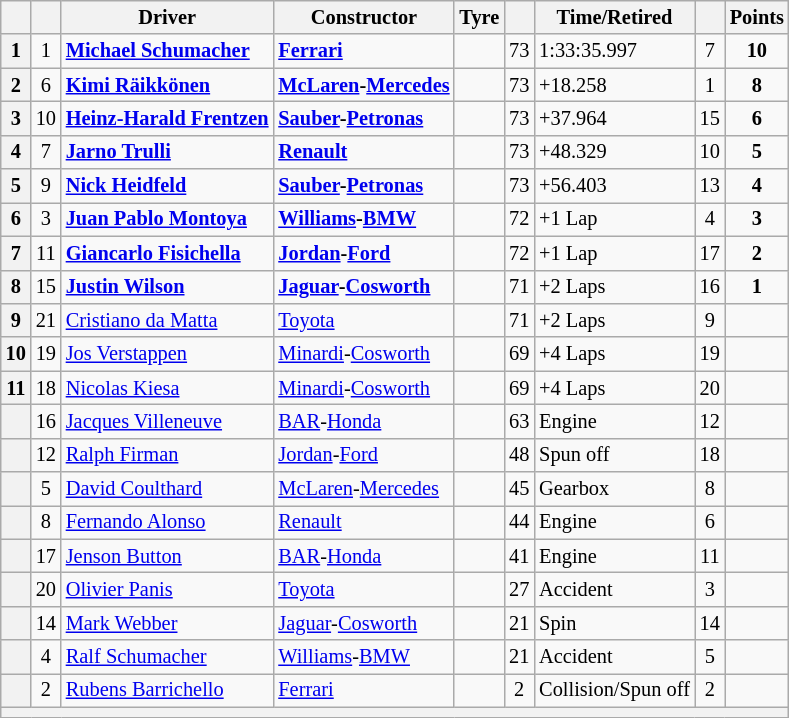<table class="wikitable sortable" style="font-size: 85%;">
<tr>
<th scope="col"></th>
<th scope="col"></th>
<th scope="col">Driver</th>
<th scope="col">Constructor</th>
<th scope="col">Tyre</th>
<th scope="col" class="unsortable"></th>
<th scope="col" class="unsortable">Time/Retired</th>
<th scope="col"></th>
<th scope="col">Points</th>
</tr>
<tr>
<th scope="row">1</th>
<td align="center">1</td>
<td data-sort-value="SCHR"> <strong><a href='#'>Michael Schumacher</a></strong></td>
<td><strong><a href='#'>Ferrari</a></strong></td>
<td></td>
<td align="center">73</td>
<td>1:33:35.997</td>
<td align="center">7</td>
<td align="center"><strong>10</strong></td>
</tr>
<tr>
<th scope="row">2</th>
<td align="center">6</td>
<td data-sort-value="RAI"> <strong><a href='#'>Kimi Räikkönen</a></strong></td>
<td><strong><a href='#'>McLaren</a>-<a href='#'>Mercedes</a></strong></td>
<td></td>
<td align="center">73</td>
<td>+18.258</td>
<td align="center">1</td>
<td align="center"><strong>8</strong></td>
</tr>
<tr>
<th scope="row">3</th>
<td align="center">10</td>
<td data-sort-value="FRE"> <strong><a href='#'>Heinz-Harald Frentzen</a></strong></td>
<td><strong><a href='#'>Sauber</a>-<a href='#'>Petronas</a></strong></td>
<td></td>
<td align="center">73</td>
<td>+37.964</td>
<td align="center">15</td>
<td align="center"><strong>6</strong></td>
</tr>
<tr>
<th scope="row">4</th>
<td align="center">7</td>
<td data-sort-value="TRU"> <strong><a href='#'>Jarno Trulli</a></strong></td>
<td><strong><a href='#'>Renault</a></strong></td>
<td></td>
<td align="center">73</td>
<td>+48.329</td>
<td align="center">10</td>
<td align="center"><strong>5</strong></td>
</tr>
<tr>
<th scope="row">5</th>
<td align="center">9</td>
<td data-sort-value="HEI"> <strong><a href='#'>Nick Heidfeld</a></strong></td>
<td><strong><a href='#'>Sauber</a>-<a href='#'>Petronas</a></strong></td>
<td></td>
<td align="center">73</td>
<td>+56.403</td>
<td align="center">13</td>
<td align="center"><strong>4</strong></td>
</tr>
<tr>
<th scope="row">6</th>
<td align="center">3</td>
<td data-sort-value="MON"> <strong><a href='#'>Juan Pablo Montoya</a></strong></td>
<td><strong><a href='#'>Williams</a>-<a href='#'>BMW</a></strong></td>
<td></td>
<td align="center">72</td>
<td>+1 Lap</td>
<td align="center">4</td>
<td align="center"><strong>3</strong></td>
</tr>
<tr>
<th scope="row">7</th>
<td align="center">11</td>
<td data-sort-value="FIS"> <strong><a href='#'>Giancarlo Fisichella</a></strong></td>
<td><strong><a href='#'>Jordan</a>-<a href='#'>Ford</a></strong></td>
<td></td>
<td align="center">72</td>
<td>+1 Lap</td>
<td align="center">17</td>
<td align="center"><strong>2</strong></td>
</tr>
<tr>
<th scope="row">8</th>
<td align="center">15</td>
<td data-sort-value="WIL"> <strong><a href='#'>Justin Wilson</a></strong></td>
<td><strong><a href='#'>Jaguar</a>-<a href='#'>Cosworth</a></strong></td>
<td></td>
<td align="center">71</td>
<td>+2 Laps</td>
<td align="center">16</td>
<td align="center"><strong>1</strong></td>
</tr>
<tr>
<th scope="row">9</th>
<td align="center">21</td>
<td data-sort-value="DAM"> <a href='#'>Cristiano da Matta</a></td>
<td><a href='#'>Toyota</a></td>
<td></td>
<td align="center">71</td>
<td>+2 Laps</td>
<td align="center">9</td>
<td> </td>
</tr>
<tr>
<th scope="row">10</th>
<td align="center">19</td>
<td data-sort-value="VER"> <a href='#'>Jos Verstappen</a></td>
<td><a href='#'>Minardi</a>-<a href='#'>Cosworth</a></td>
<td></td>
<td align="center">69</td>
<td>+4 Laps</td>
<td align="center">19</td>
<td> </td>
</tr>
<tr>
<th scope="row">11</th>
<td align="center">18</td>
<td data-sort-value="KIE"> <a href='#'>Nicolas Kiesa</a></td>
<td><a href='#'>Minardi</a>-<a href='#'>Cosworth</a></td>
<td></td>
<td align="center">69</td>
<td>+4 Laps</td>
<td align="center">20</td>
<td> </td>
</tr>
<tr>
<th scope="row" data-sort-value="12"></th>
<td align="center">16</td>
<td data-sort-value="VIL"> <a href='#'>Jacques Villeneuve</a></td>
<td><a href='#'>BAR</a>-<a href='#'>Honda</a></td>
<td></td>
<td align="center">63</td>
<td>Engine</td>
<td align="center">12</td>
<td> </td>
</tr>
<tr>
<th scope="row" data-sort-value="13"></th>
<td align="center">12</td>
<td data-sort-value="FIR"> <a href='#'>Ralph Firman</a></td>
<td><a href='#'>Jordan</a>-<a href='#'>Ford</a></td>
<td></td>
<td align="center">48</td>
<td>Spun off</td>
<td align="center">18</td>
<td> </td>
</tr>
<tr>
<th scope="row" data-sort-value="14"></th>
<td align="center">5</td>
<td data-sort-value="COU"> <a href='#'>David Coulthard</a></td>
<td><a href='#'>McLaren</a>-<a href='#'>Mercedes</a></td>
<td></td>
<td align="center">45</td>
<td>Gearbox</td>
<td align="center">8</td>
<td> </td>
</tr>
<tr>
<th scope="row" data-sort-value="15"></th>
<td align="center">8</td>
<td data-sort-value="ALO"> <a href='#'>Fernando Alonso</a></td>
<td><a href='#'>Renault</a></td>
<td></td>
<td align="center">44</td>
<td>Engine</td>
<td align="center">6</td>
<td> </td>
</tr>
<tr>
<th scope="row" data-sort-value="16"></th>
<td align="center">17</td>
<td data-sort-value="BUT"> <a href='#'>Jenson Button</a></td>
<td><a href='#'>BAR</a>-<a href='#'>Honda</a></td>
<td></td>
<td align="center">41</td>
<td>Engine</td>
<td align="center">11</td>
<td> </td>
</tr>
<tr>
<th scope="row" data-sort-value="17"></th>
<td align="center">20</td>
<td data-sort-value="PAN"> <a href='#'>Olivier Panis</a></td>
<td><a href='#'>Toyota</a></td>
<td></td>
<td align="center">27</td>
<td>Accident</td>
<td align="center">3</td>
<td> </td>
</tr>
<tr>
<th scope="row" data-sort-value="18"></th>
<td align="center">14</td>
<td data-sort-value="WEB"> <a href='#'>Mark Webber</a></td>
<td><a href='#'>Jaguar</a>-<a href='#'>Cosworth</a></td>
<td></td>
<td align="center">21</td>
<td>Spin</td>
<td align="center">14</td>
<td> </td>
</tr>
<tr>
<th scope="row" data-sort-value="19"></th>
<td align="center">4</td>
<td data-sort-value="SCHR"> <a href='#'>Ralf Schumacher</a></td>
<td><a href='#'>Williams</a>-<a href='#'>BMW</a></td>
<td></td>
<td align="center">21</td>
<td>Accident</td>
<td align="center">5</td>
<td> </td>
</tr>
<tr>
<th scope="row" data-sort-value="20"></th>
<td align="center">2</td>
<td data-sort-value="BAR"> <a href='#'>Rubens Barrichello</a></td>
<td><a href='#'>Ferrari</a></td>
<td></td>
<td align="center">2</td>
<td>Collision/Spun off</td>
<td align="center">2</td>
<td> </td>
</tr>
<tr class="sortbottom">
<th colspan="9"></th>
</tr>
</table>
